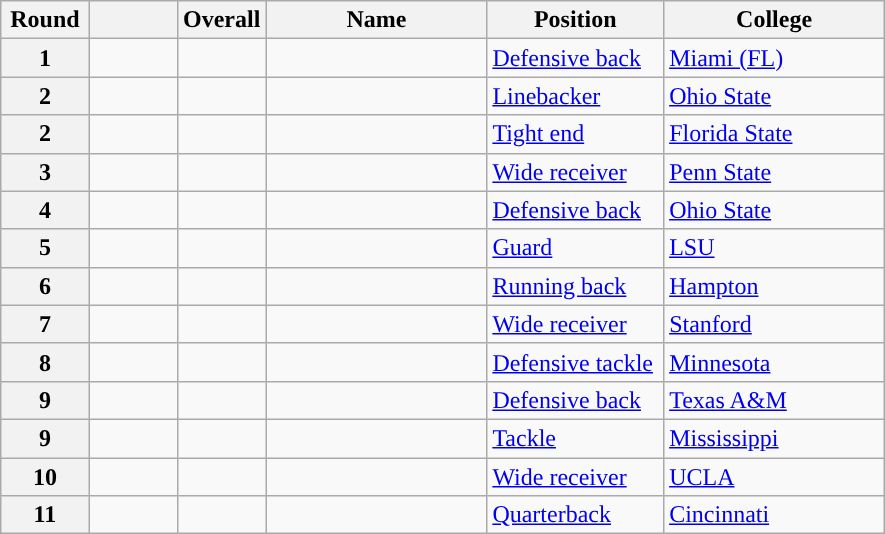<table class="wikitable sortable">
<tr>
<th scope="col" style="width: 10%;">Round</th>
<th scope="col" style="width: 10%;"></th>
<th scope="col" style="width: 10%;">Overall</th>
<th scope="col" style="width: 25%;">Name</th>
<th scope="col" style="width: 20%;">Position</th>
<th scope="col" style="width: 25%;">College</th>
</tr>
<tr>
<th scope="row">1</th>
<td></td>
<td></td>
<td></td>
<td><a href='#'>Defensive back</a></td>
<td><a href='#'>Miami (FL)</a></td>
</tr>
<tr>
<th scope="row">2</th>
<td></td>
<td></td>
<td></td>
<td><a href='#'>Linebacker</a></td>
<td><a href='#'>Ohio State</a></td>
</tr>
<tr>
<th scope="row">2</th>
<td></td>
<td></td>
<td></td>
<td><a href='#'>Tight end</a></td>
<td><a href='#'>Florida State</a></td>
</tr>
<tr>
<th scope="row">3</th>
<td></td>
<td></td>
<td></td>
<td><a href='#'>Wide receiver</a></td>
<td><a href='#'>Penn State</a></td>
</tr>
<tr>
<th scope="row">4</th>
<td></td>
<td></td>
<td></td>
<td><a href='#'>Defensive back</a></td>
<td><a href='#'>Ohio State</a></td>
</tr>
<tr>
<th scope="row">5</th>
<td></td>
<td></td>
<td></td>
<td><a href='#'>Guard</a></td>
<td><a href='#'>LSU</a></td>
</tr>
<tr>
<th scope="row">6</th>
<td></td>
<td></td>
<td></td>
<td><a href='#'>Running back</a></td>
<td><a href='#'>Hampton</a></td>
</tr>
<tr>
<th scope="row">7</th>
<td></td>
<td></td>
<td></td>
<td><a href='#'>Wide receiver</a></td>
<td><a href='#'>Stanford</a></td>
</tr>
<tr>
<th scope="row">8</th>
<td></td>
<td></td>
<td></td>
<td><a href='#'>Defensive tackle</a></td>
<td><a href='#'>Minnesota</a></td>
</tr>
<tr>
<th scope="row">9</th>
<td></td>
<td></td>
<td></td>
<td><a href='#'>Defensive back</a></td>
<td><a href='#'>Texas A&M</a></td>
</tr>
<tr>
<th scope="row">9</th>
<td></td>
<td></td>
<td></td>
<td><a href='#'>Tackle</a></td>
<td><a href='#'>Mississippi</a></td>
</tr>
<tr>
<th scope="row">10</th>
<td></td>
<td></td>
<td></td>
<td><a href='#'>Wide receiver</a></td>
<td><a href='#'>UCLA</a></td>
</tr>
<tr>
<th scope="row">11</th>
<td></td>
<td></td>
<td></td>
<td><a href='#'>Quarterback</a></td>
<td><a href='#'>Cincinnati</a></td>
</tr>
</table>
